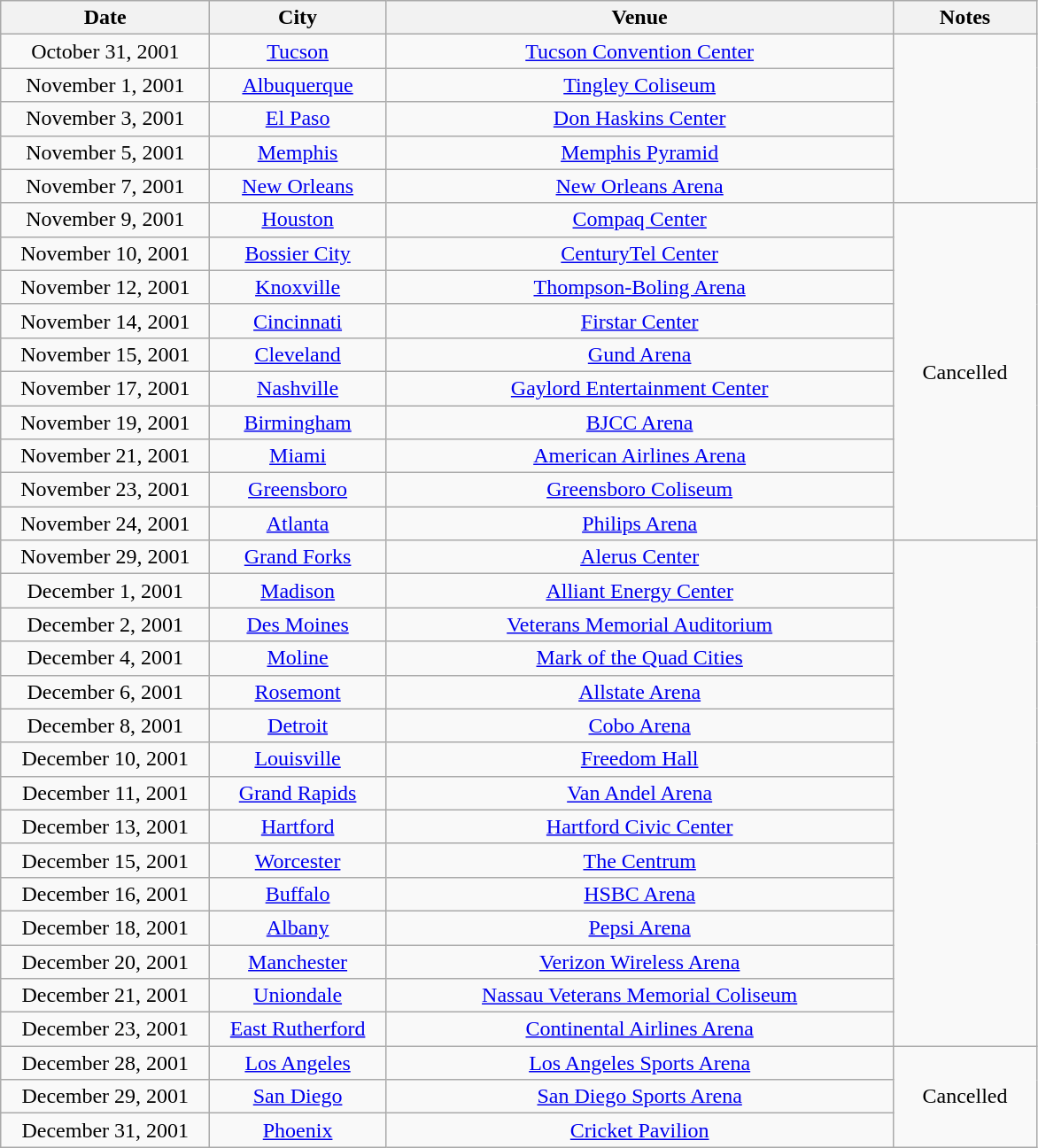<table class="wikitable" style="text-align:center;">
<tr>
<th style="width:150px;">Date</th>
<th style="width:125px;">City</th>
<th style="width:375px;">Venue</th>
<th style="width:100px;">Notes</th>
</tr>
<tr>
<td>October 31, 2001</td>
<td><a href='#'>Tucson</a></td>
<td><a href='#'>Tucson Convention Center</a></td>
<td rowspan="5"></td>
</tr>
<tr>
<td>November 1, 2001</td>
<td><a href='#'>Albuquerque</a></td>
<td><a href='#'>Tingley Coliseum</a></td>
</tr>
<tr>
<td>November 3, 2001</td>
<td><a href='#'>El Paso</a></td>
<td><a href='#'>Don Haskins Center</a></td>
</tr>
<tr>
<td>November 5, 2001</td>
<td><a href='#'>Memphis</a></td>
<td><a href='#'>Memphis Pyramid</a></td>
</tr>
<tr>
<td>November 7, 2001</td>
<td><a href='#'>New Orleans</a></td>
<td><a href='#'>New Orleans Arena</a></td>
</tr>
<tr>
<td>November 9, 2001</td>
<td><a href='#'>Houston</a></td>
<td><a href='#'>Compaq Center</a></td>
<td rowspan="10">Cancelled</td>
</tr>
<tr>
<td>November 10, 2001</td>
<td><a href='#'>Bossier City</a></td>
<td><a href='#'>CenturyTel Center</a></td>
</tr>
<tr>
<td>November 12, 2001</td>
<td><a href='#'>Knoxville</a></td>
<td><a href='#'>Thompson-Boling Arena</a></td>
</tr>
<tr>
<td>November 14, 2001</td>
<td><a href='#'>Cincinnati</a></td>
<td><a href='#'>Firstar Center</a></td>
</tr>
<tr>
<td>November 15, 2001</td>
<td><a href='#'>Cleveland</a></td>
<td><a href='#'>Gund Arena</a></td>
</tr>
<tr>
<td>November 17, 2001</td>
<td><a href='#'>Nashville</a></td>
<td><a href='#'>Gaylord Entertainment Center</a></td>
</tr>
<tr>
<td>November 19, 2001</td>
<td><a href='#'>Birmingham</a></td>
<td><a href='#'>BJCC Arena</a></td>
</tr>
<tr>
<td>November 21, 2001</td>
<td><a href='#'>Miami</a></td>
<td><a href='#'>American Airlines Arena</a></td>
</tr>
<tr>
<td>November 23, 2001</td>
<td><a href='#'>Greensboro</a></td>
<td><a href='#'>Greensboro Coliseum</a></td>
</tr>
<tr>
<td>November 24, 2001</td>
<td><a href='#'>Atlanta</a></td>
<td><a href='#'>Philips Arena</a></td>
</tr>
<tr>
<td>November 29, 2001</td>
<td><a href='#'>Grand Forks</a></td>
<td><a href='#'>Alerus Center</a></td>
<td rowspan="15"></td>
</tr>
<tr>
<td>December 1, 2001</td>
<td><a href='#'>Madison</a></td>
<td><a href='#'>Alliant Energy Center</a></td>
</tr>
<tr>
<td>December 2, 2001</td>
<td><a href='#'>Des Moines</a></td>
<td><a href='#'>Veterans Memorial Auditorium</a></td>
</tr>
<tr>
<td>December 4, 2001</td>
<td><a href='#'>Moline</a></td>
<td><a href='#'>Mark of the Quad Cities</a></td>
</tr>
<tr>
<td>December 6, 2001</td>
<td><a href='#'>Rosemont</a></td>
<td><a href='#'>Allstate Arena</a></td>
</tr>
<tr>
<td>December 8, 2001</td>
<td><a href='#'>Detroit</a></td>
<td><a href='#'>Cobo Arena</a></td>
</tr>
<tr>
<td>December 10, 2001</td>
<td><a href='#'>Louisville</a></td>
<td><a href='#'>Freedom Hall</a></td>
</tr>
<tr>
<td>December 11, 2001</td>
<td><a href='#'>Grand Rapids</a></td>
<td><a href='#'>Van Andel Arena</a></td>
</tr>
<tr>
<td>December 13, 2001</td>
<td><a href='#'>Hartford</a></td>
<td><a href='#'>Hartford Civic Center</a></td>
</tr>
<tr>
<td>December 15, 2001</td>
<td><a href='#'>Worcester</a></td>
<td><a href='#'>The Centrum</a></td>
</tr>
<tr>
<td>December 16, 2001</td>
<td><a href='#'>Buffalo</a></td>
<td><a href='#'>HSBC Arena</a></td>
</tr>
<tr>
<td>December 18, 2001</td>
<td><a href='#'>Albany</a></td>
<td><a href='#'>Pepsi Arena</a></td>
</tr>
<tr>
<td>December 20, 2001</td>
<td><a href='#'>Manchester</a></td>
<td><a href='#'>Verizon Wireless Arena</a></td>
</tr>
<tr>
<td>December 21, 2001</td>
<td><a href='#'>Uniondale</a></td>
<td><a href='#'>Nassau Veterans Memorial Coliseum</a></td>
</tr>
<tr>
<td>December 23, 2001</td>
<td><a href='#'>East Rutherford</a></td>
<td><a href='#'>Continental Airlines Arena</a></td>
</tr>
<tr>
<td>December 28, 2001</td>
<td><a href='#'>Los Angeles</a></td>
<td><a href='#'>Los Angeles Sports Arena</a></td>
<td rowspan="3">Cancelled</td>
</tr>
<tr>
<td>December 29, 2001</td>
<td><a href='#'>San Diego</a></td>
<td><a href='#'>San Diego Sports Arena</a></td>
</tr>
<tr>
<td>December 31, 2001</td>
<td><a href='#'>Phoenix</a></td>
<td><a href='#'>Cricket Pavilion</a></td>
</tr>
</table>
